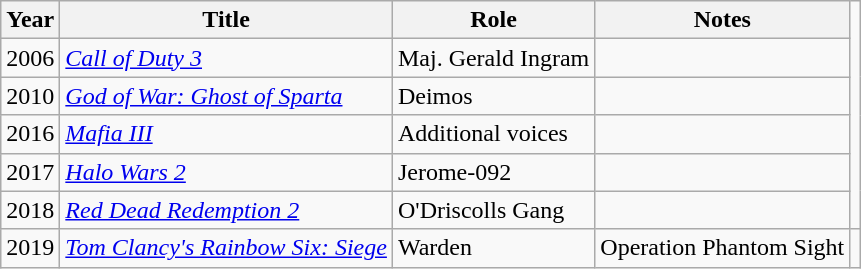<table class="wikitable sortable">
<tr>
<th>Year</th>
<th>Title</th>
<th>Role</th>
<th class="unsortable">Notes</th>
</tr>
<tr>
<td>2006</td>
<td><em><a href='#'>Call of Duty 3</a></em></td>
<td>Maj. Gerald Ingram</td>
<td></td>
</tr>
<tr>
<td>2010</td>
<td><em><a href='#'>God of War: Ghost of Sparta</a></em></td>
<td>Deimos</td>
<td></td>
</tr>
<tr>
<td>2016</td>
<td><em><a href='#'>Mafia III</a></em></td>
<td>Additional voices</td>
<td></td>
</tr>
<tr>
<td>2017</td>
<td><em><a href='#'>Halo Wars 2</a></em></td>
<td>Jerome-092</td>
<td></td>
</tr>
<tr>
<td>2018</td>
<td><em><a href='#'>Red Dead Redemption 2</a></em></td>
<td>O'Driscolls Gang</td>
<td></td>
</tr>
<tr>
<td>2019</td>
<td><em><a href='#'>Tom Clancy's Rainbow Six: Siege</a></em></td>
<td>Warden</td>
<td>Operation Phantom Sight</td>
<td></td>
</tr>
</table>
